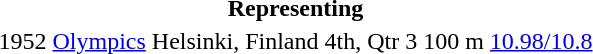<table>
<tr>
<th colspan="6">Representing </th>
</tr>
<tr>
<td>1952</td>
<td><a href='#'>Olympics</a></td>
<td>Helsinki, Finland</td>
<td>4th, Qtr 3</td>
<td>100 m</td>
<td><a href='#'>10.98/10.8</a></td>
</tr>
</table>
